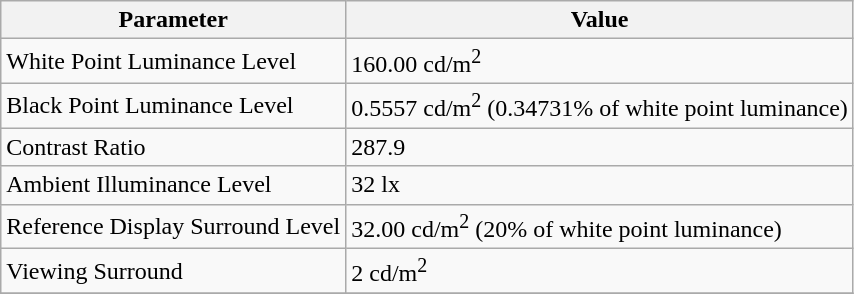<table class="wikitable">
<tr>
<th>Parameter</th>
<th>Value</th>
</tr>
<tr>
<td>White Point Luminance Level</td>
<td>160.00 cd/m<sup>2</sup></td>
</tr>
<tr>
<td>Black Point Luminance Level</td>
<td>0.5557 cd/m<sup>2</sup> (0.34731% of white point luminance)</td>
</tr>
<tr>
<td>Contrast Ratio</td>
<td>287.9</td>
</tr>
<tr>
<td>Ambient Illuminance Level</td>
<td>32 lx</td>
</tr>
<tr>
<td>Reference Display Surround Level</td>
<td>32.00 cd/m<sup>2</sup> (20% of white point luminance)</td>
</tr>
<tr>
<td>Viewing Surround</td>
<td>2 cd/m<sup>2</sup></td>
</tr>
<tr>
</tr>
</table>
